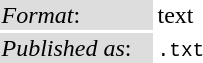<table style="text-align:left;">
<tr>
<td style="background:#ddd; width:100px;"><em>Format</em>:</td>
<td>text</td>
</tr>
<tr>
<td style="background:#ddd;"><em>Published as</em>:</td>
<td><code>.txt</code></td>
</tr>
</table>
